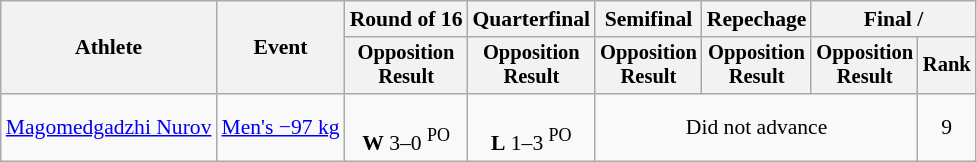<table class="wikitable" style="font-size:90%">
<tr>
<th rowspan=2>Athlete</th>
<th rowspan=2>Event</th>
<th>Round of 16</th>
<th>Quarterfinal</th>
<th>Semifinal</th>
<th>Repechage</th>
<th colspan=2>Final / </th>
</tr>
<tr style="font-size: 95%">
<th>Opposition<br>Result</th>
<th>Opposition<br>Result</th>
<th>Opposition<br>Result</th>
<th>Opposition<br>Result</th>
<th>Opposition<br>Result</th>
<th>Rank</th>
</tr>
<tr align=center>
<td align=left><a href='#'>Magomedgadzhi Nurov</a></td>
<td align=left><a href='#'>Men's −97 kg</a></td>
<td><br><strong>W</strong> 3–0 <sup>PO</sup></td>
<td><br><strong>L</strong> 1–3 <sup>PO</sup></td>
<td colspan=3>Did not advance</td>
<td>9</td>
</tr>
</table>
